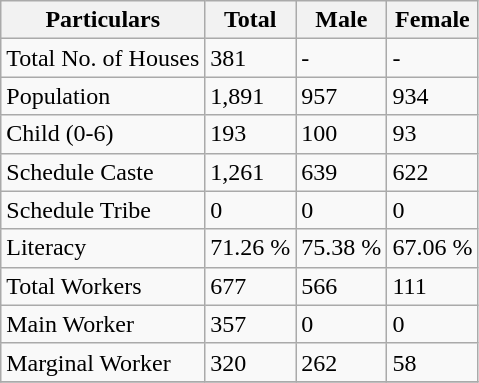<table class="wikitable sortable">
<tr>
<th>Particulars</th>
<th>Total</th>
<th>Male</th>
<th>Female</th>
</tr>
<tr>
<td>Total No. of Houses</td>
<td>381</td>
<td>-</td>
<td>-</td>
</tr>
<tr>
<td>Population</td>
<td>1,891</td>
<td>957</td>
<td>934</td>
</tr>
<tr>
<td>Child (0-6)</td>
<td>193</td>
<td>100</td>
<td>93</td>
</tr>
<tr>
<td>Schedule Caste</td>
<td>1,261</td>
<td>639</td>
<td>622</td>
</tr>
<tr>
<td>Schedule Tribe</td>
<td>0</td>
<td>0</td>
<td>0</td>
</tr>
<tr>
<td>Literacy</td>
<td>71.26 %</td>
<td>75.38 %</td>
<td>67.06 %</td>
</tr>
<tr>
<td>Total Workers</td>
<td>677</td>
<td>566</td>
<td>111</td>
</tr>
<tr>
<td>Main Worker</td>
<td>357</td>
<td>0</td>
<td>0</td>
</tr>
<tr>
<td>Marginal Worker</td>
<td>320</td>
<td>262</td>
<td>58</td>
</tr>
<tr>
</tr>
</table>
